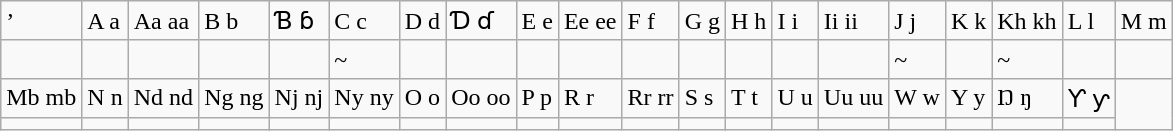<table class="wikitable">
<tr>
<td>’</td>
<td>A a</td>
<td>Aa aa</td>
<td>B b</td>
<td>Ɓ ɓ</td>
<td>C c</td>
<td>D d</td>
<td>Ɗ ɗ</td>
<td>E e</td>
<td>Ee ee</td>
<td>F f</td>
<td>G g</td>
<td>H h</td>
<td>I i</td>
<td>Ii ii</td>
<td>J j</td>
<td>K k</td>
<td>Kh kh</td>
<td>L l</td>
<td>M m</td>
</tr>
<tr>
<td></td>
<td></td>
<td></td>
<td></td>
<td></td>
<td>‍~‍</td>
<td></td>
<td></td>
<td></td>
<td></td>
<td></td>
<td></td>
<td></td>
<td></td>
<td></td>
<td>~‍</td>
<td></td>
<td>~</td>
<td></td>
<td></td>
</tr>
<tr>
<td>Mb mb</td>
<td>N n</td>
<td>Nd nd</td>
<td>Ng ng</td>
<td>Nj nj</td>
<td>Ny ny</td>
<td>O o</td>
<td>Oo oo</td>
<td>P p</td>
<td>R r</td>
<td>Rr rr</td>
<td>S s</td>
<td>T t</td>
<td>U u</td>
<td>Uu uu</td>
<td>W w</td>
<td>Y y</td>
<td>Ŋ ŋ</td>
<td>Ƴ ƴ</td>
</tr>
<tr>
<td></td>
<td></td>
<td></td>
<td></td>
<td></td>
<td></td>
<td></td>
<td></td>
<td></td>
<td></td>
<td></td>
<td></td>
<td></td>
<td></td>
<td></td>
<td></td>
<td></td>
<td></td>
<td></td>
</tr>
</table>
